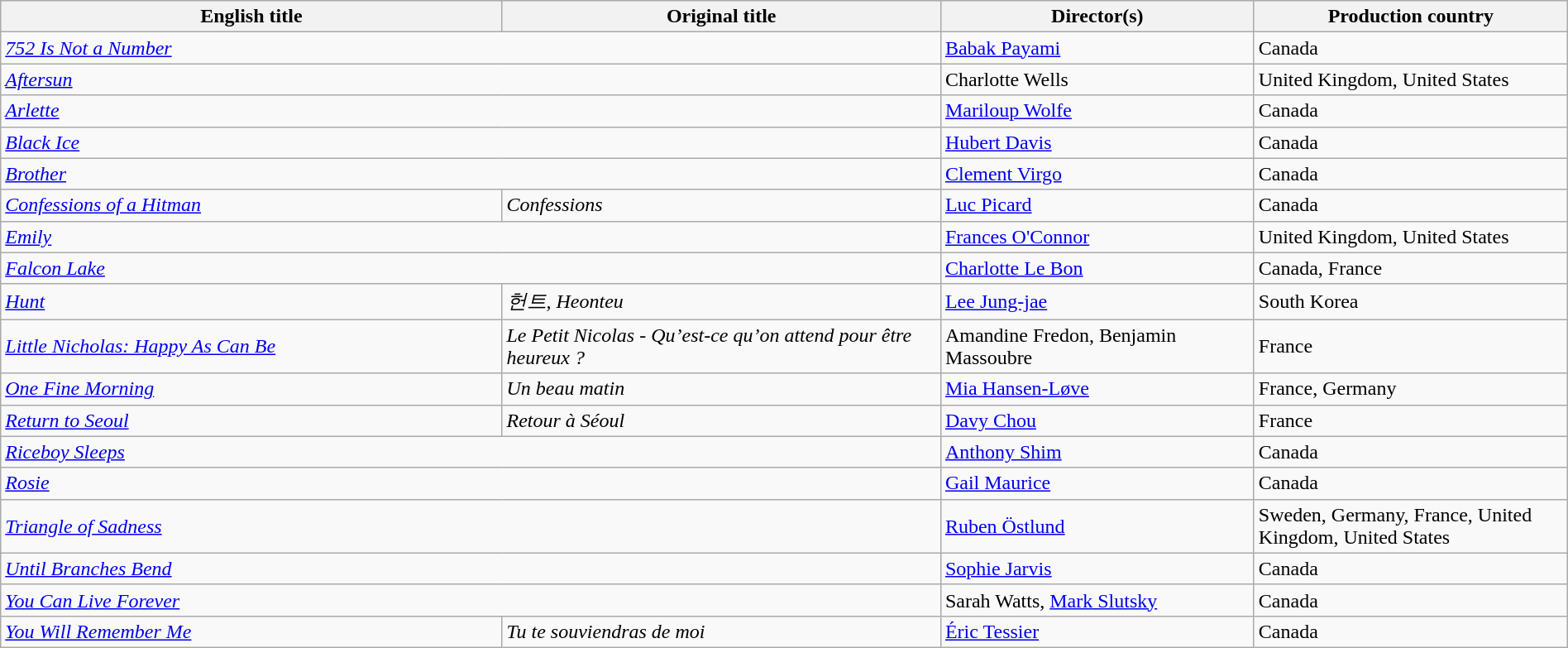<table class="wikitable" width=100%>
<tr>
<th scope="col" width="32%">English title</th>
<th scope="col" width="28%">Original title</th>
<th scope="col" width="20%">Director(s)</th>
<th scope="col" width="20%">Production country</th>
</tr>
<tr>
<td colspan=2><em><a href='#'>752 Is Not a Number</a></em></td>
<td><a href='#'>Babak Payami</a></td>
<td>Canada</td>
</tr>
<tr>
<td colspan=2><em><a href='#'>Aftersun</a></em></td>
<td>Charlotte Wells</td>
<td>United Kingdom, United States</td>
</tr>
<tr>
<td colspan=2><em><a href='#'>Arlette</a></em></td>
<td><a href='#'>Mariloup Wolfe</a></td>
<td>Canada</td>
</tr>
<tr>
<td colspan=2><em><a href='#'>Black Ice</a></em></td>
<td><a href='#'>Hubert Davis</a></td>
<td>Canada</td>
</tr>
<tr>
<td colspan=2><em><a href='#'>Brother</a></em></td>
<td><a href='#'>Clement Virgo</a></td>
<td>Canada</td>
</tr>
<tr>
<td><em><a href='#'>Confessions of a Hitman</a></em></td>
<td><em>Confessions</em></td>
<td><a href='#'>Luc Picard</a></td>
<td>Canada</td>
</tr>
<tr>
<td colspan=2><em><a href='#'>Emily</a></em></td>
<td><a href='#'>Frances O'Connor</a></td>
<td>United Kingdom, United States</td>
</tr>
<tr>
<td colspan=2><em><a href='#'>Falcon Lake</a></em></td>
<td><a href='#'>Charlotte Le Bon</a></td>
<td>Canada, France</td>
</tr>
<tr>
<td><em><a href='#'>Hunt</a></em></td>
<td><em>헌트, Heonteu</em></td>
<td><a href='#'>Lee Jung-jae</a></td>
<td>South Korea</td>
</tr>
<tr>
<td><em><a href='#'>Little Nicholas: Happy As Can Be</a></em></td>
<td><em>Le Petit Nicolas - Qu’est-ce qu’on attend pour être heureux ?</em></td>
<td>Amandine Fredon, Benjamin Massoubre</td>
<td>France</td>
</tr>
<tr>
<td><em><a href='#'>One Fine Morning</a></em></td>
<td><em>Un beau matin</em></td>
<td><a href='#'>Mia Hansen-Løve</a></td>
<td>France, Germany</td>
</tr>
<tr>
<td><em><a href='#'>Return to Seoul</a></em></td>
<td><em>Retour à Séoul</em></td>
<td><a href='#'>Davy Chou</a></td>
<td>France</td>
</tr>
<tr>
<td colspan=2><em><a href='#'>Riceboy Sleeps</a></em></td>
<td><a href='#'>Anthony Shim</a></td>
<td>Canada</td>
</tr>
<tr>
<td colspan=2><em><a href='#'>Rosie</a></em></td>
<td><a href='#'>Gail Maurice</a></td>
<td>Canada</td>
</tr>
<tr>
<td colspan=2><em><a href='#'>Triangle of Sadness</a></em></td>
<td><a href='#'>Ruben Östlund</a></td>
<td>Sweden, Germany, France, United Kingdom, United States</td>
</tr>
<tr>
<td colspan=2><em><a href='#'>Until Branches Bend</a></em></td>
<td><a href='#'>Sophie Jarvis</a></td>
<td>Canada</td>
</tr>
<tr>
<td colspan=2><em><a href='#'>You Can Live Forever</a></em></td>
<td>Sarah Watts, <a href='#'>Mark Slutsky</a></td>
<td>Canada</td>
</tr>
<tr>
<td><em><a href='#'>You Will Remember Me</a></em></td>
<td><em>Tu te souviendras de moi</em></td>
<td><a href='#'>Éric Tessier</a></td>
<td>Canada</td>
</tr>
</table>
